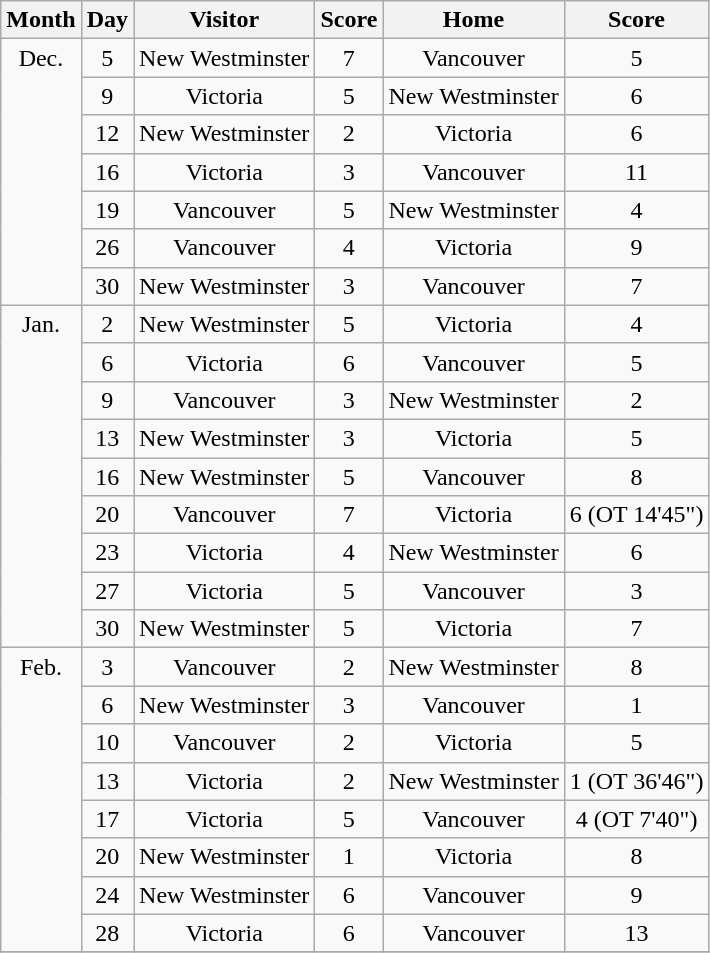<table class="wikitable" style="text-align:center;">
<tr>
<th>Month</th>
<th>Day</th>
<th>Visitor</th>
<th>Score</th>
<th>Home</th>
<th>Score</th>
</tr>
<tr>
<td rowspan=7 valign=top>Dec.</td>
<td>5</td>
<td>New Westminster</td>
<td>7</td>
<td>Vancouver</td>
<td>5</td>
</tr>
<tr>
<td>9</td>
<td>Victoria</td>
<td>5</td>
<td>New Westminster</td>
<td>6</td>
</tr>
<tr>
<td>12</td>
<td>New Westminster</td>
<td>2</td>
<td>Victoria</td>
<td>6</td>
</tr>
<tr>
<td>16</td>
<td>Victoria</td>
<td>3</td>
<td>Vancouver</td>
<td>11</td>
</tr>
<tr>
<td>19</td>
<td>Vancouver</td>
<td>5</td>
<td>New Westminster</td>
<td>4</td>
</tr>
<tr>
<td>26</td>
<td>Vancouver</td>
<td>4</td>
<td>Victoria</td>
<td>9</td>
</tr>
<tr>
<td>30</td>
<td>New Westminster</td>
<td>3</td>
<td>Vancouver</td>
<td>7</td>
</tr>
<tr>
<td rowspan=9 valign=top>Jan.</td>
<td>2</td>
<td>New Westminster</td>
<td>5</td>
<td>Victoria</td>
<td>4</td>
</tr>
<tr>
<td>6</td>
<td>Victoria</td>
<td>6</td>
<td>Vancouver</td>
<td>5</td>
</tr>
<tr>
<td>9</td>
<td>Vancouver</td>
<td>3</td>
<td>New Westminster</td>
<td>2</td>
</tr>
<tr>
<td>13</td>
<td>New Westminster</td>
<td>3</td>
<td>Victoria</td>
<td>5</td>
</tr>
<tr>
<td>16</td>
<td>New Westminster</td>
<td>5</td>
<td>Vancouver</td>
<td>8</td>
</tr>
<tr>
<td>20</td>
<td>Vancouver</td>
<td>7</td>
<td>Victoria</td>
<td>6 (OT 14'45")</td>
</tr>
<tr>
<td>23</td>
<td>Victoria</td>
<td>4</td>
<td>New Westminster</td>
<td>6</td>
</tr>
<tr>
<td>27</td>
<td>Victoria</td>
<td>5</td>
<td>Vancouver</td>
<td>3</td>
</tr>
<tr>
<td>30</td>
<td>New Westminster</td>
<td>5</td>
<td>Victoria</td>
<td>7</td>
</tr>
<tr>
<td rowspan=8 valign=top>Feb.</td>
<td>3</td>
<td>Vancouver</td>
<td>2</td>
<td>New Westminster</td>
<td>8</td>
</tr>
<tr>
<td>6</td>
<td>New Westminster</td>
<td>3</td>
<td>Vancouver</td>
<td>1</td>
</tr>
<tr>
<td>10</td>
<td>Vancouver</td>
<td>2</td>
<td>Victoria</td>
<td>5</td>
</tr>
<tr>
<td>13</td>
<td>Victoria</td>
<td>2</td>
<td>New Westminster</td>
<td>1 (OT 36'46")</td>
</tr>
<tr>
<td>17</td>
<td>Victoria</td>
<td>5</td>
<td>Vancouver</td>
<td>4 (OT 7'40")</td>
</tr>
<tr>
<td>20</td>
<td>New Westminster</td>
<td>1</td>
<td>Victoria</td>
<td>8</td>
</tr>
<tr>
<td>24</td>
<td>New Westminster</td>
<td>6</td>
<td>Vancouver</td>
<td>9</td>
</tr>
<tr>
<td>28</td>
<td>Victoria</td>
<td>6</td>
<td>Vancouver</td>
<td>13</td>
</tr>
<tr>
</tr>
</table>
